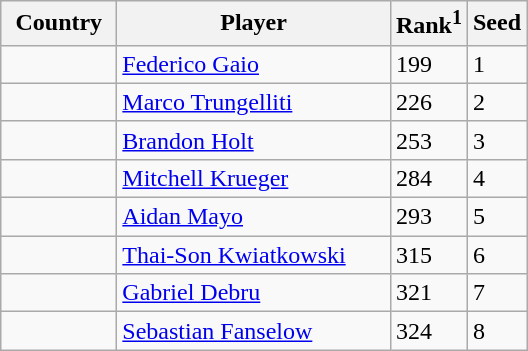<table class="sortable wikitable">
<tr>
<th width="70">Country</th>
<th width="175">Player</th>
<th>Rank<sup>1</sup></th>
<th>Seed</th>
</tr>
<tr>
<td></td>
<td><a href='#'>Federico Gaio</a></td>
<td>199</td>
<td>1</td>
</tr>
<tr>
<td></td>
<td><a href='#'>Marco Trungelliti</a></td>
<td>226</td>
<td>2</td>
</tr>
<tr>
<td></td>
<td><a href='#'>Brandon Holt</a></td>
<td>253</td>
<td>3</td>
</tr>
<tr>
<td></td>
<td><a href='#'>Mitchell Krueger</a></td>
<td>284</td>
<td>4</td>
</tr>
<tr>
<td></td>
<td><a href='#'>Aidan Mayo</a></td>
<td>293</td>
<td>5</td>
</tr>
<tr>
<td></td>
<td><a href='#'>Thai-Son Kwiatkowski</a></td>
<td>315</td>
<td>6</td>
</tr>
<tr>
<td></td>
<td><a href='#'>Gabriel Debru</a></td>
<td>321</td>
<td>7</td>
</tr>
<tr>
<td></td>
<td><a href='#'>Sebastian Fanselow</a></td>
<td>324</td>
<td>8</td>
</tr>
</table>
